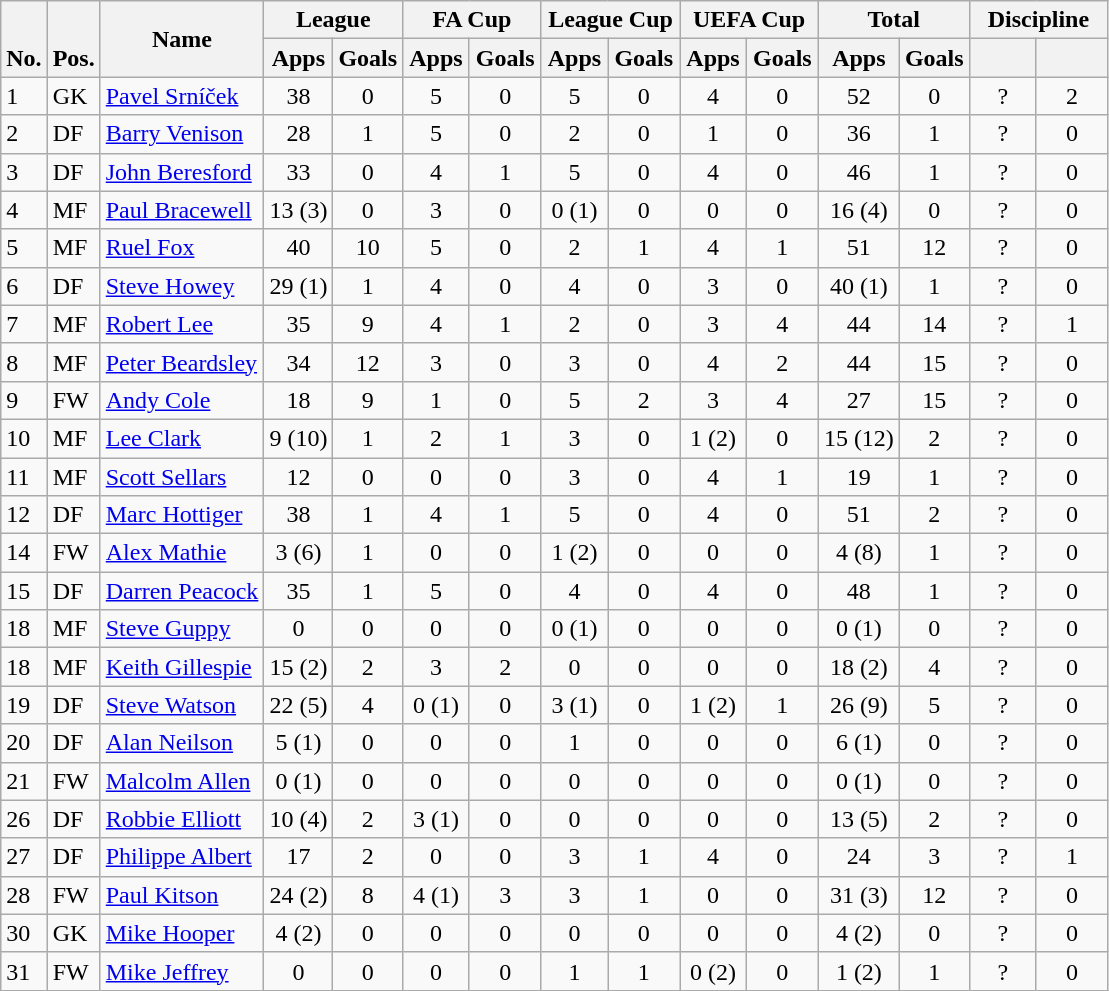<table class="wikitable" style="text-align:center">
<tr>
<th rowspan="2" valign="bottom">No.</th>
<th rowspan="2" valign="bottom">Pos.</th>
<th rowspan="2">Name</th>
<th colspan="2" width="85">League</th>
<th colspan="2" width="85">FA Cup</th>
<th colspan="2" width="85">League Cup</th>
<th colspan="2" width="85">UEFA Cup</th>
<th colspan="2" width="85">Total</th>
<th colspan="2" width="85">Discipline</th>
</tr>
<tr>
<th>Apps</th>
<th>Goals</th>
<th>Apps</th>
<th>Goals</th>
<th>Apps</th>
<th>Goals</th>
<th>Apps</th>
<th>Goals</th>
<th>Apps</th>
<th>Goals</th>
<th></th>
<th></th>
</tr>
<tr>
<td align="left">1</td>
<td align="left">GK</td>
<td align="left"> <a href='#'>Pavel Srníček</a></td>
<td>38</td>
<td>0</td>
<td>5</td>
<td>0</td>
<td>5</td>
<td>0</td>
<td>4</td>
<td>0</td>
<td>52</td>
<td>0</td>
<td>?</td>
<td>2</td>
</tr>
<tr>
<td align="left">2</td>
<td align="left">DF</td>
<td align="left"> <a href='#'>Barry Venison</a></td>
<td>28</td>
<td>1</td>
<td>5</td>
<td>0</td>
<td>2</td>
<td>0</td>
<td>1</td>
<td>0</td>
<td>36</td>
<td>1</td>
<td>?</td>
<td>0</td>
</tr>
<tr>
<td align="left">3</td>
<td align="left">DF</td>
<td align="left"> <a href='#'>John Beresford</a></td>
<td>33</td>
<td>0</td>
<td>4</td>
<td>1</td>
<td>5</td>
<td>0</td>
<td>4</td>
<td>0</td>
<td>46</td>
<td>1</td>
<td>?</td>
<td>0</td>
</tr>
<tr>
<td align="left">4</td>
<td align="left">MF</td>
<td align="left"> <a href='#'>Paul Bracewell</a></td>
<td>13 (3)</td>
<td>0</td>
<td>3</td>
<td>0</td>
<td>0 (1)</td>
<td>0</td>
<td>0</td>
<td>0</td>
<td>16 (4)</td>
<td>0</td>
<td>?</td>
<td>0</td>
</tr>
<tr>
<td align="left">5</td>
<td align="left">MF</td>
<td align="left"> <a href='#'>Ruel Fox</a></td>
<td>40</td>
<td>10</td>
<td>5</td>
<td>0</td>
<td>2</td>
<td>1</td>
<td>4</td>
<td>1</td>
<td>51</td>
<td>12</td>
<td>?</td>
<td>0</td>
</tr>
<tr>
<td align="left">6</td>
<td align="left">DF</td>
<td align="left"> <a href='#'>Steve Howey</a></td>
<td>29 (1)</td>
<td>1</td>
<td>4</td>
<td>0</td>
<td>4</td>
<td>0</td>
<td>3</td>
<td>0</td>
<td>40 (1)</td>
<td>1</td>
<td>?</td>
<td>0</td>
</tr>
<tr>
<td align="left">7</td>
<td align="left">MF</td>
<td align="left"> <a href='#'>Robert Lee</a></td>
<td>35</td>
<td>9</td>
<td>4</td>
<td>1</td>
<td>2</td>
<td>0</td>
<td>3</td>
<td>4</td>
<td>44</td>
<td>14</td>
<td>?</td>
<td>1</td>
</tr>
<tr>
<td align="left">8</td>
<td align="left">MF</td>
<td align="left"> <a href='#'>Peter Beardsley</a></td>
<td>34</td>
<td>12</td>
<td>3</td>
<td>0</td>
<td>3</td>
<td>0</td>
<td>4</td>
<td>2</td>
<td>44</td>
<td>15</td>
<td>?</td>
<td>0</td>
</tr>
<tr>
<td align="left">9</td>
<td align="left">FW</td>
<td align="left"> <a href='#'>Andy Cole</a></td>
<td>18</td>
<td>9</td>
<td>1</td>
<td>0</td>
<td>5</td>
<td>2</td>
<td>3</td>
<td>4</td>
<td>27</td>
<td>15</td>
<td>?</td>
<td>0</td>
</tr>
<tr>
<td align="left">10</td>
<td align="left">MF</td>
<td align="left"> <a href='#'>Lee Clark</a></td>
<td>9 (10)</td>
<td>1</td>
<td>2</td>
<td>1</td>
<td>3</td>
<td>0</td>
<td>1 (2)</td>
<td>0</td>
<td>15 (12)</td>
<td>2</td>
<td>?</td>
<td>0</td>
</tr>
<tr>
<td align="left">11</td>
<td align="left">MF</td>
<td align="left"> <a href='#'>Scott Sellars</a></td>
<td>12</td>
<td>0</td>
<td>0</td>
<td>0</td>
<td>3</td>
<td>0</td>
<td>4</td>
<td>1</td>
<td>19</td>
<td>1</td>
<td>?</td>
<td>0</td>
</tr>
<tr>
<td align="left">12</td>
<td align="left">DF</td>
<td align="left"> <a href='#'>Marc Hottiger</a></td>
<td>38</td>
<td>1</td>
<td>4</td>
<td>1</td>
<td>5</td>
<td>0</td>
<td>4</td>
<td>0</td>
<td>51</td>
<td>2</td>
<td>?</td>
<td>0</td>
</tr>
<tr>
<td align="left">14</td>
<td align="left">FW</td>
<td align="left"> <a href='#'>Alex Mathie</a></td>
<td>3 (6)</td>
<td>1</td>
<td>0</td>
<td>0</td>
<td>1 (2)</td>
<td>0</td>
<td>0</td>
<td>0</td>
<td>4 (8)</td>
<td>1</td>
<td>?</td>
<td>0</td>
</tr>
<tr>
<td align="left">15</td>
<td align="left">DF</td>
<td align="left"> <a href='#'>Darren Peacock</a></td>
<td>35</td>
<td>1</td>
<td>5</td>
<td>0</td>
<td>4</td>
<td>0</td>
<td>4</td>
<td>0</td>
<td>48</td>
<td>1</td>
<td>?</td>
<td>0</td>
</tr>
<tr>
<td align="left">18</td>
<td align="left">MF</td>
<td align="left"> <a href='#'>Steve Guppy</a></td>
<td>0</td>
<td>0</td>
<td>0</td>
<td>0</td>
<td>0 (1)</td>
<td>0</td>
<td>0</td>
<td>0</td>
<td>0 (1)</td>
<td>0</td>
<td>?</td>
<td>0</td>
</tr>
<tr>
<td align="left">18</td>
<td align="left">MF</td>
<td align="left"> <a href='#'>Keith Gillespie</a></td>
<td>15 (2)</td>
<td>2</td>
<td>3</td>
<td>2</td>
<td>0</td>
<td>0</td>
<td>0</td>
<td>0</td>
<td>18 (2)</td>
<td>4</td>
<td>?</td>
<td>0</td>
</tr>
<tr>
<td align="left">19</td>
<td align="left">DF</td>
<td align="left"> <a href='#'>Steve Watson</a></td>
<td>22 (5)</td>
<td>4</td>
<td>0 (1)</td>
<td>0</td>
<td>3 (1)</td>
<td>0</td>
<td>1 (2)</td>
<td>1</td>
<td>26 (9)</td>
<td>5</td>
<td>?</td>
<td>0</td>
</tr>
<tr>
<td align="left">20</td>
<td align="left">DF</td>
<td align="left"> <a href='#'>Alan Neilson</a></td>
<td>5 (1)</td>
<td>0</td>
<td>0</td>
<td>0</td>
<td>1</td>
<td>0</td>
<td>0</td>
<td>0</td>
<td>6 (1)</td>
<td>0</td>
<td>?</td>
<td>0</td>
</tr>
<tr>
<td align="left">21</td>
<td align="left">FW</td>
<td align="left"> <a href='#'>Malcolm Allen</a></td>
<td>0 (1)</td>
<td>0</td>
<td>0</td>
<td>0</td>
<td>0</td>
<td>0</td>
<td>0</td>
<td>0</td>
<td>0 (1)</td>
<td>0</td>
<td>?</td>
<td>0</td>
</tr>
<tr>
<td align="left">26</td>
<td align="left">DF</td>
<td align="left"> <a href='#'>Robbie Elliott</a></td>
<td>10 (4)</td>
<td>2</td>
<td>3 (1)</td>
<td>0</td>
<td>0</td>
<td>0</td>
<td>0</td>
<td>0</td>
<td>13 (5)</td>
<td>2</td>
<td>?</td>
<td>0</td>
</tr>
<tr>
<td align="left">27</td>
<td align="left">DF</td>
<td align="left"> <a href='#'>Philippe Albert</a></td>
<td>17</td>
<td>2</td>
<td>0</td>
<td>0</td>
<td>3</td>
<td>1</td>
<td>4</td>
<td>0</td>
<td>24</td>
<td>3</td>
<td>?</td>
<td>1</td>
</tr>
<tr>
<td align="left">28</td>
<td align="left">FW</td>
<td align="left"> <a href='#'>Paul Kitson</a></td>
<td>24 (2)</td>
<td>8</td>
<td>4 (1)</td>
<td>3</td>
<td>3</td>
<td>1</td>
<td>0</td>
<td>0</td>
<td>31 (3)</td>
<td>12</td>
<td>?</td>
<td>0</td>
</tr>
<tr>
<td align="left">30</td>
<td align="left">GK</td>
<td align="left"> <a href='#'>Mike Hooper</a></td>
<td>4 (2)</td>
<td>0</td>
<td>0</td>
<td>0</td>
<td>0</td>
<td>0</td>
<td>0</td>
<td>0</td>
<td>4 (2)</td>
<td>0</td>
<td>?</td>
<td>0</td>
</tr>
<tr>
<td align="left">31</td>
<td align="left">FW</td>
<td align="left"> <a href='#'>Mike Jeffrey</a></td>
<td>0</td>
<td>0</td>
<td>0</td>
<td>0</td>
<td>1</td>
<td>1</td>
<td>0 (2)</td>
<td>0</td>
<td>1 (2)</td>
<td>1</td>
<td>?</td>
<td>0</td>
</tr>
</table>
